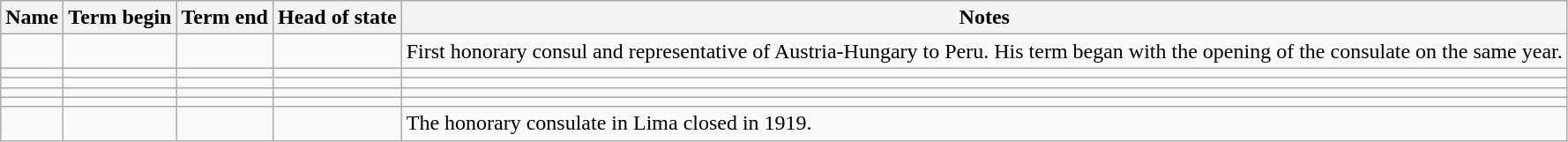<table class="wikitable sortable"  text-align:center;">
<tr>
<th>Name</th>
<th>Term begin</th>
<th>Term end</th>
<th>Head of state</th>
<th class="unsortable">Notes</th>
</tr>
<tr>
<td></td>
<td></td>
<td></td>
<td></td>
<td>First honorary consul and representative of Austria-Hungary to Peru. His term began with the opening of the consulate on the same year.</td>
</tr>
<tr>
<td></td>
<td></td>
<td></td>
<td></td>
<td></td>
</tr>
<tr>
<td></td>
<td></td>
<td></td>
<td></td>
<td></td>
</tr>
<tr>
<td></td>
<td></td>
<td></td>
<td></td>
<td></td>
</tr>
<tr>
<td></td>
<td></td>
<td></td>
<td></td>
<td></td>
</tr>
<tr>
<td></td>
<td></td>
<td></td>
<td></td>
<td>The honorary consulate in Lima closed in 1919.</td>
</tr>
</table>
